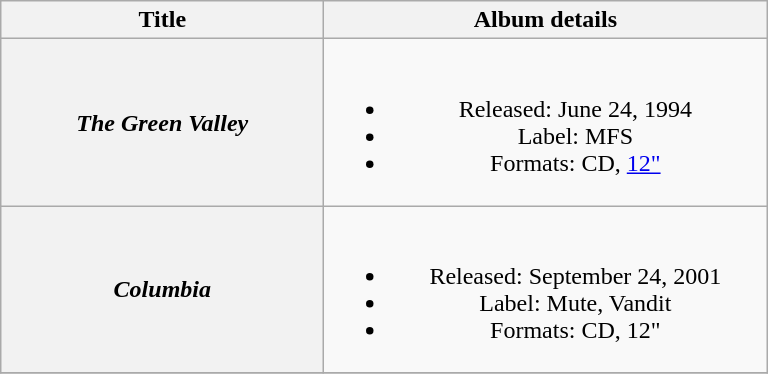<table class="wikitable plainrowheaders" style="text-align:center;">
<tr>
<th scope="col" style="width:13em;">Title</th>
<th scope="col" style="width:18em;">Album details</th>
</tr>
<tr>
<th scope="row"><em>The Green Valley</em></th>
<td><br><ul><li>Released: June 24, 1994</li><li>Label: MFS</li><li>Formats: CD, <a href='#'>12"</a></li></ul></td>
</tr>
<tr>
<th scope="row"><em>Columbia</em></th>
<td><br><ul><li>Released: September 24, 2001</li><li>Label: Mute, Vandit</li><li>Formats: CD, 12"</li></ul></td>
</tr>
<tr>
</tr>
</table>
